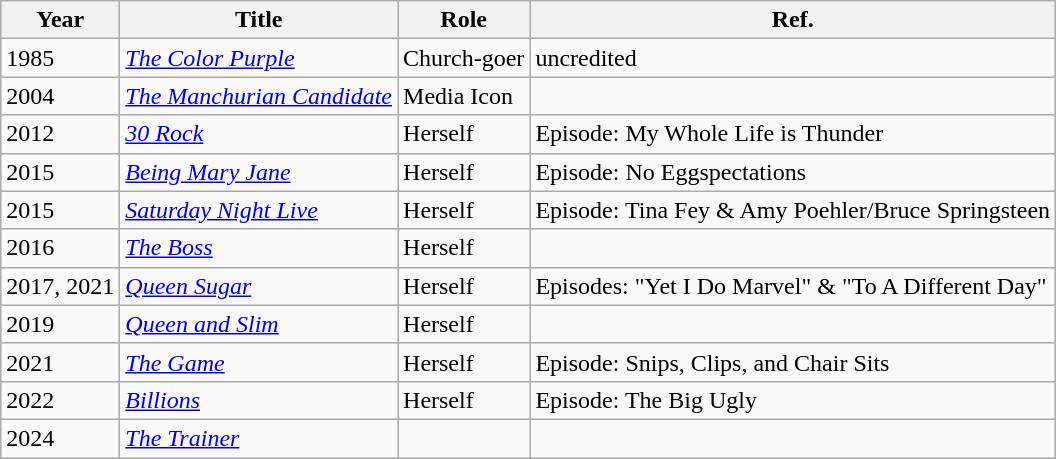<table class="wikitable sortable">
<tr>
<th>Year</th>
<th>Title</th>
<th>Role</th>
<th>Ref.</th>
</tr>
<tr>
<td>1985</td>
<td><em><a href='#'>The Color Purple</a></em></td>
<td>Church-goer</td>
<td>uncredited</td>
</tr>
<tr>
<td>2004</td>
<td><em><a href='#'>The Manchurian Candidate</a></em></td>
<td>Media Icon</td>
<td></td>
</tr>
<tr>
<td>2012</td>
<td><em><a href='#'>30 Rock</a></em></td>
<td>Herself</td>
<td>Episode: My Whole Life is Thunder</td>
</tr>
<tr>
<td>2015</td>
<td><em><a href='#'>Being Mary Jane</a></em></td>
<td>Herself</td>
<td>Episode: No Eggspectations</td>
</tr>
<tr>
<td>2015</td>
<td><em><a href='#'>Saturday Night Live</a></em></td>
<td>Herself</td>
<td>Episode: Tina Fey & Amy Poehler/Bruce Springsteen</td>
</tr>
<tr>
<td>2016</td>
<td><em><a href='#'>The Boss</a></em></td>
<td>Herself</td>
<td></td>
</tr>
<tr>
<td>2017, 2021</td>
<td><em><a href='#'>Queen Sugar</a></em></td>
<td>Herself</td>
<td>Episodes: "Yet I Do Marvel" & "To A Different Day"</td>
</tr>
<tr>
<td>2019</td>
<td><em><a href='#'>Queen and Slim</a></em></td>
<td>Herself</td>
<td></td>
</tr>
<tr>
<td>2021</td>
<td><em><a href='#'>The Game</a></em></td>
<td>Herself</td>
<td>Episode: Snips, Clips, and Chair Sits</td>
</tr>
<tr>
<td>2022</td>
<td><em><a href='#'>Billions</a></em></td>
<td>Herself</td>
<td>Episode: The Big Ugly</td>
</tr>
<tr>
<td>2024</td>
<td><em><a href='#'>The Trainer</a></em></td>
<td></td>
<td></td>
</tr>
</table>
